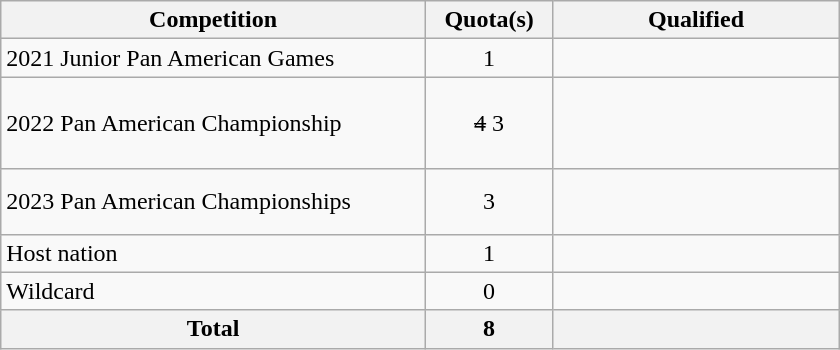<table class = "wikitable" width=560>
<tr>
<th width=300>Competition</th>
<th width=80>Quota(s)</th>
<th width=200>Qualified</th>
</tr>
<tr>
<td>2021 Junior Pan American Games</td>
<td align="center">1</td>
<td></td>
</tr>
<tr>
<td>2022 Pan American Championship</td>
<td align="center"><s>4</s> 3</td>
<td><br><br><br><s></s></td>
</tr>
<tr>
<td>2023 Pan American Championships</td>
<td align="center">3</td>
<td><br><br></td>
</tr>
<tr>
<td>Host nation</td>
<td align="center">1</td>
<td></td>
</tr>
<tr>
<td>Wildcard</td>
<td align="center">0</td>
<td></td>
</tr>
<tr>
<th>Total</th>
<th>8</th>
<th></th>
</tr>
</table>
